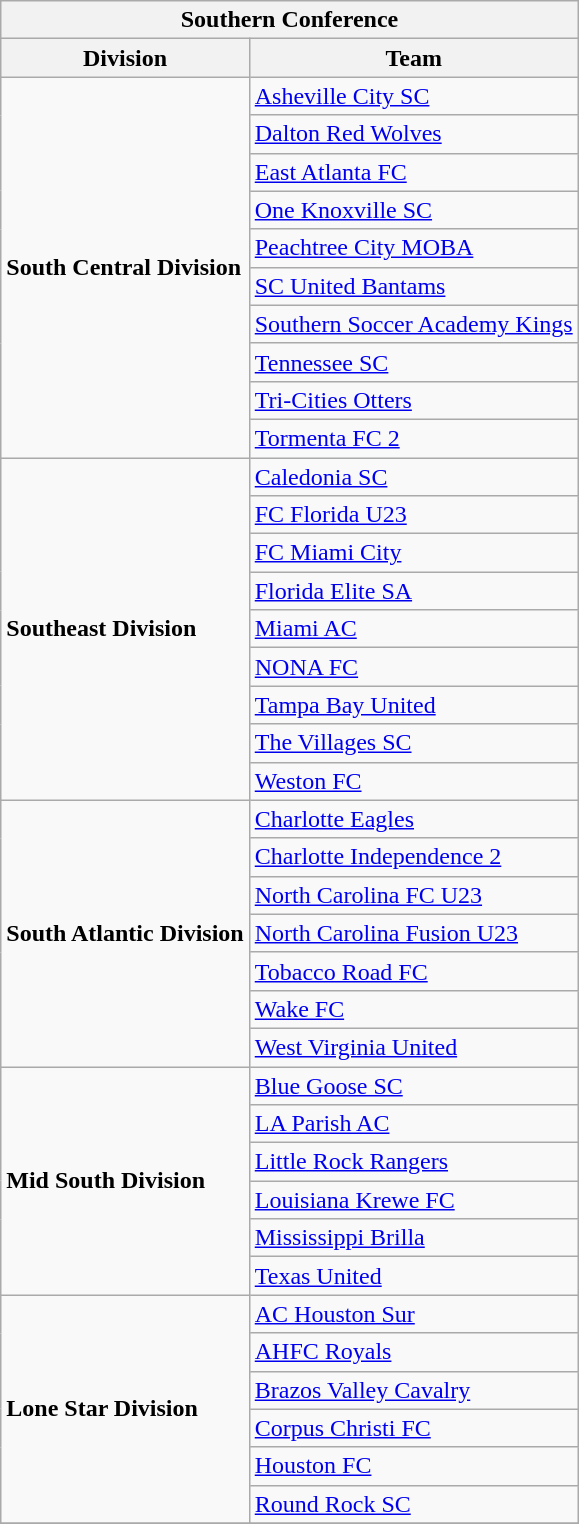<table class="wikitable" style="text-align:left">
<tr>
<th colspan=3>Southern Conference</th>
</tr>
<tr>
<th>Division</th>
<th>Team</th>
</tr>
<tr>
<td rowspan=10><strong>South Central Division</strong></td>
<td><a href='#'>Asheville City SC</a></td>
</tr>
<tr>
<td><a href='#'>Dalton Red Wolves</a></td>
</tr>
<tr>
<td><a href='#'>East Atlanta FC</a></td>
</tr>
<tr>
<td><a href='#'>One Knoxville SC</a></td>
</tr>
<tr>
<td><a href='#'>Peachtree City MOBA</a></td>
</tr>
<tr>
<td><a href='#'>SC United Bantams</a></td>
</tr>
<tr>
<td><a href='#'>Southern Soccer Academy Kings</a></td>
</tr>
<tr>
<td><a href='#'>Tennessee SC</a></td>
</tr>
<tr>
<td><a href='#'>Tri-Cities Otters</a></td>
</tr>
<tr>
<td><a href='#'>Tormenta FC 2</a></td>
</tr>
<tr>
<td rowspan=9><strong>Southeast Division</strong></td>
<td><a href='#'>Caledonia SC</a></td>
</tr>
<tr>
<td><a href='#'>FC Florida U23</a></td>
</tr>
<tr>
<td><a href='#'>FC Miami City</a></td>
</tr>
<tr>
<td><a href='#'>Florida Elite SA</a></td>
</tr>
<tr>
<td><a href='#'>Miami AC</a></td>
</tr>
<tr>
<td><a href='#'>NONA FC</a></td>
</tr>
<tr>
<td><a href='#'>Tampa Bay United</a></td>
</tr>
<tr>
<td><a href='#'>The Villages SC</a></td>
</tr>
<tr>
<td><a href='#'>Weston FC</a></td>
</tr>
<tr>
<td rowspan=7><strong>South Atlantic Division</strong></td>
<td><a href='#'>Charlotte Eagles</a></td>
</tr>
<tr>
<td><a href='#'>Charlotte Independence 2</a></td>
</tr>
<tr>
<td><a href='#'>North Carolina FC U23</a></td>
</tr>
<tr>
<td><a href='#'>North Carolina Fusion U23</a></td>
</tr>
<tr>
<td><a href='#'>Tobacco Road FC</a></td>
</tr>
<tr>
<td><a href='#'>Wake FC</a></td>
</tr>
<tr>
<td><a href='#'>West Virginia United</a></td>
</tr>
<tr>
<td rowspan=6><strong>Mid South Division</strong></td>
<td><a href='#'>Blue Goose SC</a></td>
</tr>
<tr>
<td><a href='#'>LA Parish AC</a></td>
</tr>
<tr>
<td><a href='#'>Little Rock Rangers</a></td>
</tr>
<tr>
<td><a href='#'>Louisiana Krewe FC</a></td>
</tr>
<tr>
<td><a href='#'>Mississippi Brilla</a></td>
</tr>
<tr>
<td><a href='#'>Texas United</a></td>
</tr>
<tr>
<td rowspan=6><strong>Lone Star Division</strong></td>
<td><a href='#'>AC Houston Sur</a></td>
</tr>
<tr>
<td><a href='#'>AHFC Royals</a></td>
</tr>
<tr>
<td><a href='#'>Brazos Valley Cavalry</a></td>
</tr>
<tr>
<td><a href='#'>Corpus Christi FC</a></td>
</tr>
<tr>
<td><a href='#'>Houston FC</a></td>
</tr>
<tr>
<td><a href='#'>Round Rock SC</a></td>
</tr>
<tr>
</tr>
</table>
